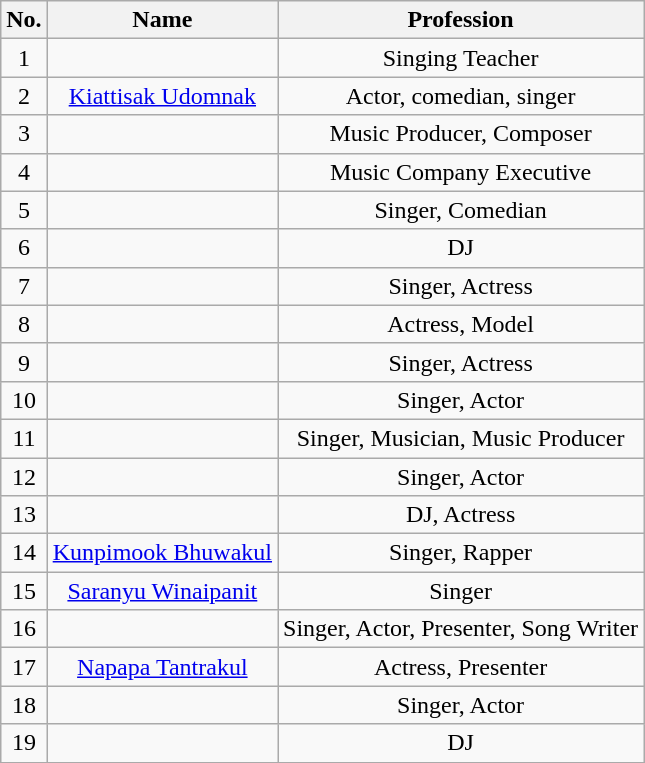<table class="wikitable" = ">
<tr>
<th>No.</th>
<th>Name</th>
<th>Profession</th>
</tr>
<tr>
<td style="text-align:center;">1</td>
<td style="text-align:center;"></td>
<td style="text-align:center;">Singing Teacher</td>
</tr>
<tr>
<td style="text-align:center;">2</td>
<td style="text-align:center;"><a href='#'>Kiattisak Udomnak</a></td>
<td style="text-align:center;">Actor, comedian, singer</td>
</tr>
<tr>
<td style="text-align:center;">3</td>
<td style="text-align:center;"></td>
<td style="text-align:center;">Music Producer, Composer</td>
</tr>
<tr>
<td style="text-align:center;">4</td>
<td style="text-align:center;"></td>
<td style="text-align:center;">Music Company Executive</td>
</tr>
<tr>
<td style="text-align:center;">5</td>
<td style="text-align:center;"></td>
<td style="text-align:center;">Singer, Comedian</td>
</tr>
<tr>
<td style="text-align:center;">6</td>
<td style="text-align:center;"></td>
<td style="text-align:center;">DJ</td>
</tr>
<tr>
<td style="text-align:center;">7</td>
<td style="text-align:center;"></td>
<td style="text-align:center;">Singer, Actress</td>
</tr>
<tr>
<td align="center">8</td>
<td align="center"></td>
<td align="center">Actress, Model</td>
</tr>
<tr>
<td align="center">9</td>
<td align="center"></td>
<td align="center">Singer, Actress</td>
</tr>
<tr>
<td align="center">10</td>
<td align="center"></td>
<td align="center">Singer, Actor</td>
</tr>
<tr>
<td align="center">11</td>
<td align="center"></td>
<td align="center">Singer, Musician, Music Producer</td>
</tr>
<tr>
<td align="center">12</td>
<td align="center"></td>
<td align="center">Singer, Actor</td>
</tr>
<tr>
<td align="center">13</td>
<td align="center"></td>
<td align="center">DJ, Actress</td>
</tr>
<tr>
<td align="center">14</td>
<td align="center"><a href='#'>Kunpimook Bhuwakul</a></td>
<td align="center">Singer, Rapper</td>
</tr>
<tr>
<td align="center">15</td>
<td align="center"><a href='#'>Saranyu Winaipanit</a></td>
<td align="center">Singer</td>
</tr>
<tr>
<td align="center">16</td>
<td align="center"></td>
<td align="center">Singer, Actor, Presenter, Song Writer</td>
</tr>
<tr>
<td align="center">17</td>
<td align="center"><a href='#'>Napapa Tantrakul</a></td>
<td align="center">Actress, Presenter</td>
</tr>
<tr>
<td align="center">18</td>
<td align="center"></td>
<td align="center">Singer, Actor</td>
</tr>
<tr>
<td align="center">19</td>
<td align="center"></td>
<td align="center">DJ</td>
</tr>
</table>
